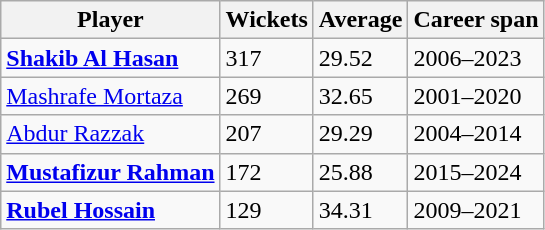<table class="wikitable">
<tr>
<th>Player</th>
<th>Wickets</th>
<th>Average</th>
<th>Career span</th>
</tr>
<tr>
<td><strong><a href='#'>Shakib Al Hasan</a></strong></td>
<td>317</td>
<td>29.52</td>
<td>2006–2023</td>
</tr>
<tr>
<td><a href='#'>Mashrafe Mortaza</a></td>
<td>269</td>
<td>32.65</td>
<td>2001–2020</td>
</tr>
<tr>
<td><a href='#'>Abdur Razzak</a></td>
<td>207</td>
<td>29.29</td>
<td>2004–2014</td>
</tr>
<tr>
<td><strong><a href='#'>Mustafizur Rahman</a></strong></td>
<td>172</td>
<td>25.88</td>
<td>2015–2024</td>
</tr>
<tr>
<td><strong><a href='#'>Rubel Hossain</a></strong></td>
<td>129</td>
<td>34.31</td>
<td>2009–2021</td>
</tr>
</table>
